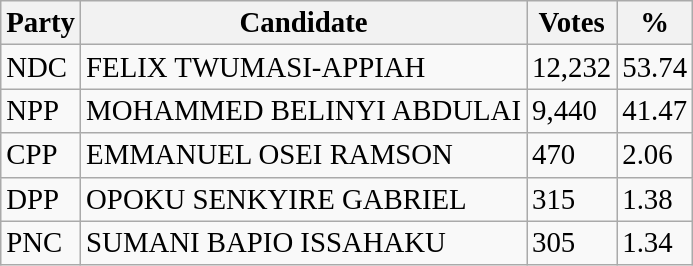<table class="wikitable">
<tr>
<th><big>Party</big></th>
<th><big>Candidate</big></th>
<th><big>Votes</big></th>
<th><big>%</big></th>
</tr>
<tr>
<td><big>NDC</big></td>
<td><big>FELIX TWUMASI-APPIAH</big></td>
<td><big>12,232</big></td>
<td><big>53.74</big></td>
</tr>
<tr>
<td><big>NPP</big></td>
<td><big>MOHAMMED BELINYI ABDULAI</big></td>
<td><big>9,440</big></td>
<td><big>41.47</big></td>
</tr>
<tr>
<td><big>CPP</big></td>
<td><big>EMMANUEL OSEI RAMSON</big></td>
<td><big>470</big></td>
<td><big>2.06</big></td>
</tr>
<tr>
<td><big>DPP</big></td>
<td><big>OPOKU SENKYIRE GABRIEL</big></td>
<td><big>315</big></td>
<td><big>1.38</big></td>
</tr>
<tr>
<td><big>PNC</big></td>
<td><big>SUMANI BAPIO ISSAHAKU</big></td>
<td><big>305</big></td>
<td><big>1.34</big></td>
</tr>
</table>
